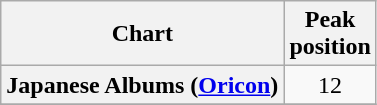<table class="wikitable plainrowheaders sortable" style="text-align:center;" border="1">
<tr>
<th scope="col">Chart</th>
<th scope="col">Peak<br>position</th>
</tr>
<tr>
<th scope="row">Japanese Albums (<a href='#'>Oricon</a>)</th>
<td>12</td>
</tr>
<tr>
</tr>
</table>
